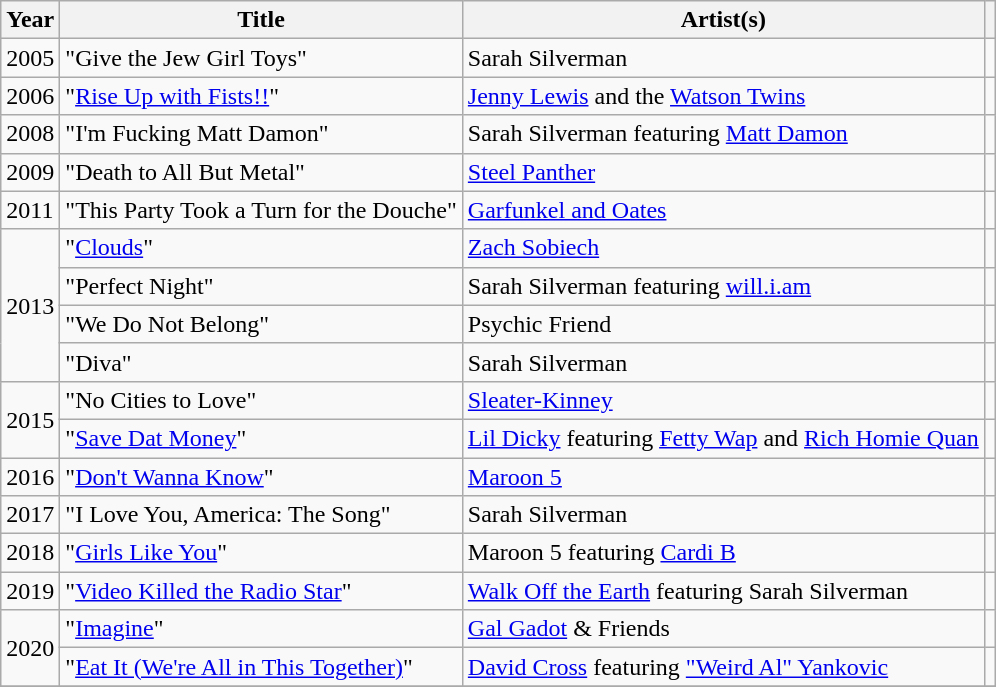<table class="wikitable sortable">
<tr>
<th>Year</th>
<th>Title</th>
<th>Artist(s)</th>
<th class="unsortable"></th>
</tr>
<tr>
<td>2005</td>
<td>"Give the Jew Girl Toys"</td>
<td>Sarah Silverman</td>
<td></td>
</tr>
<tr>
<td>2006</td>
<td>"<a href='#'>Rise Up with Fists!!</a>"</td>
<td><a href='#'>Jenny Lewis</a> and the <a href='#'>Watson Twins</a></td>
<td></td>
</tr>
<tr>
<td>2008</td>
<td>"I'm Fucking Matt Damon"</td>
<td>Sarah Silverman featuring <a href='#'>Matt Damon</a></td>
<td></td>
</tr>
<tr>
<td>2009</td>
<td>"Death to All But Metal"</td>
<td><a href='#'>Steel Panther</a></td>
<td></td>
</tr>
<tr>
<td>2011</td>
<td>"This Party Took a Turn for the Douche"</td>
<td><a href='#'>Garfunkel and Oates</a></td>
<td></td>
</tr>
<tr>
<td rowspan="4">2013</td>
<td>"<a href='#'>Clouds</a>" </td>
<td><a href='#'>Zach Sobiech</a></td>
<td></td>
</tr>
<tr>
<td>"Perfect Night"</td>
<td>Sarah Silverman featuring <a href='#'>will.i.am</a></td>
<td></td>
</tr>
<tr>
<td>"We Do Not Belong"</td>
<td>Psychic Friend</td>
<td></td>
</tr>
<tr>
<td>"Diva"</td>
<td>Sarah Silverman</td>
<td></td>
</tr>
<tr>
<td rowspan="2">2015</td>
<td>"No Cities to Love"</td>
<td><a href='#'>Sleater-Kinney</a></td>
<td></td>
</tr>
<tr>
<td>"<a href='#'>Save Dat Money</a>"</td>
<td><a href='#'>Lil Dicky</a> featuring <a href='#'>Fetty Wap</a> and <a href='#'>Rich Homie Quan</a></td>
<td></td>
</tr>
<tr>
<td>2016</td>
<td>"<a href='#'>Don't Wanna Know</a>"</td>
<td><a href='#'>Maroon 5</a></td>
<td></td>
</tr>
<tr>
<td>2017</td>
<td>"I Love You, America: The Song"</td>
<td>Sarah Silverman</td>
<td></td>
</tr>
<tr>
<td>2018</td>
<td>"<a href='#'>Girls Like You</a>" </td>
<td>Maroon 5 featuring <a href='#'>Cardi B</a></td>
<td></td>
</tr>
<tr>
<td>2019</td>
<td>"<a href='#'>Video Killed the Radio Star</a>"</td>
<td><a href='#'>Walk Off the Earth</a> featuring Sarah Silverman</td>
<td></td>
</tr>
<tr>
<td rowspan="2">2020</td>
<td>"<a href='#'>Imagine</a>"</td>
<td><a href='#'>Gal Gadot</a> & Friends</td>
<td></td>
</tr>
<tr>
<td>"<a href='#'>Eat It (We're All in This Together)</a>"</td>
<td><a href='#'>David Cross</a> featuring <a href='#'>"Weird Al" Yankovic</a></td>
<td></td>
</tr>
<tr>
</tr>
</table>
